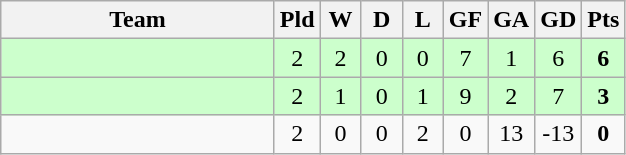<table class="wikitable" style="text-align:center;">
<tr>
<th width=175>Team</th>
<th style="width:20px;" abbr="Played">Pld</th>
<th style="width:20px;" abbr="Won">W</th>
<th style="width:20px;" abbr="Drawn">D</th>
<th style="width:20px;" abbr="Lost">L</th>
<th style="width:20px;" abbr="Goals for">GF</th>
<th style="width:20px;" abbr="Goals against">GA</th>
<th style="width:20px;" abbr="Goal difference">GD</th>
<th style="width:20px;" abbr="Points">Pts</th>
</tr>
<tr style="background:#cfc;">
<td align=left></td>
<td>2</td>
<td>2</td>
<td>0</td>
<td>0</td>
<td>7</td>
<td>1</td>
<td>6</td>
<td><strong>6</strong></td>
</tr>
<tr style="background:#cfc;">
<td align=left></td>
<td>2</td>
<td>1</td>
<td>0</td>
<td>1</td>
<td>9</td>
<td>2</td>
<td>7</td>
<td><strong>3</strong></td>
</tr>
<tr>
<td align=left></td>
<td>2</td>
<td>0</td>
<td>0</td>
<td>2</td>
<td>0</td>
<td>13</td>
<td>-13</td>
<td><strong>0</strong></td>
</tr>
</table>
